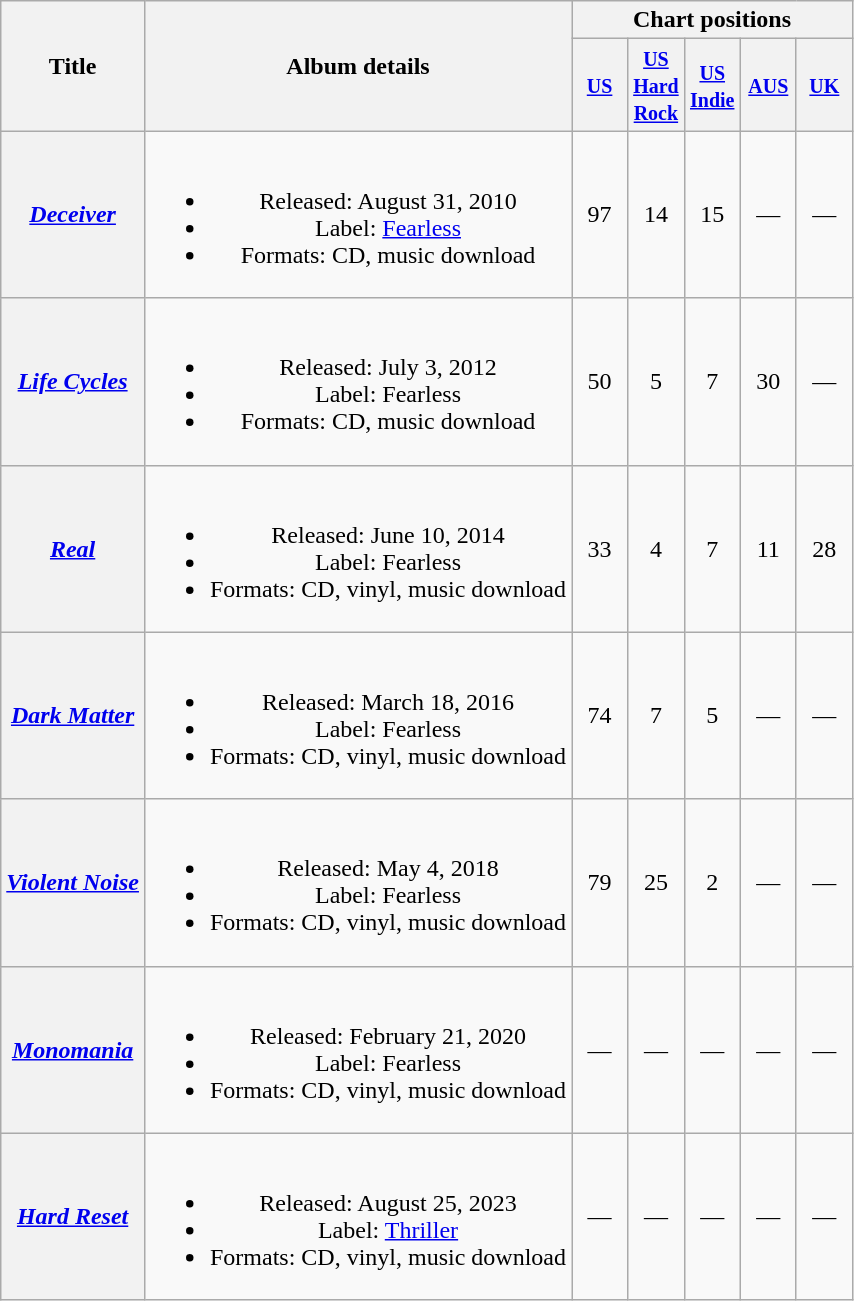<table class="wikitable plainrowheaders"  style="text-align:center;">
<tr>
<th rowspan="2">Title</th>
<th rowspan="2">Album details</th>
<th colspan="5">Chart positions</th>
</tr>
<tr>
<th width="30"><small><a href='#'>US</a></small></th>
<th width="30"><small><a href='#'>US Hard Rock</a></small></th>
<th width="30"><small><a href='#'>US Indie</a></small></th>
<th width="30"><small><a href='#'>AUS</a></small></th>
<th width="30"><small><a href='#'>UK</a></small></th>
</tr>
<tr>
<th scope="row"><em><a href='#'>Deceiver</a></em></th>
<td><br><ul><li>Released: August 31, 2010</li><li>Label: <a href='#'>Fearless</a></li><li>Formats: CD, music download</li></ul></td>
<td align="center">97</td>
<td align="center">14</td>
<td align="center">15</td>
<td align="center">—</td>
<td align="center">—</td>
</tr>
<tr>
<th scope="row"><em><a href='#'>Life Cycles</a></em></th>
<td><br><ul><li>Released: July 3, 2012</li><li>Label: Fearless</li><li>Formats: CD, music download</li></ul></td>
<td align="center">50</td>
<td align="center">5</td>
<td align="center">7</td>
<td align="center">30</td>
<td align="center">—</td>
</tr>
<tr>
<th scope="row"><em><a href='#'>Real</a></em></th>
<td><br><ul><li>Released: June 10, 2014</li><li>Label: Fearless</li><li>Formats: CD, vinyl, music download</li></ul></td>
<td align="center">33</td>
<td align="center">4</td>
<td align="center">7</td>
<td align="center">11</td>
<td align="center">28</td>
</tr>
<tr>
<th scope="row"><em><a href='#'>Dark Matter</a></em></th>
<td><br><ul><li>Released: March 18, 2016</li><li>Label: Fearless</li><li>Formats: CD, vinyl, music download</li></ul></td>
<td align="center">74</td>
<td align="center">7</td>
<td align="center">5</td>
<td align="center">—</td>
<td align="center">—</td>
</tr>
<tr>
<th scope="row"><em><a href='#'>Violent Noise</a></em></th>
<td><br><ul><li>Released: May 4, 2018</li><li>Label: Fearless</li><li>Formats: CD, vinyl, music download</li></ul></td>
<td align="center">79</td>
<td align="center">25</td>
<td align="center">2</td>
<td align="center">—</td>
<td align="center">—</td>
</tr>
<tr>
<th scope="row"><em><a href='#'>Monomania</a></em></th>
<td><br><ul><li>Released: February 21, 2020</li><li>Label: Fearless</li><li>Formats: CD, vinyl, music download</li></ul></td>
<td align="center">—</td>
<td align="center">—</td>
<td align="center">—</td>
<td align="center">—</td>
<td align="center">—</td>
</tr>
<tr>
<th scope="row"><em><a href='#'>Hard Reset</a></em></th>
<td><br><ul><li>Released: August 25, 2023</li><li>Label: <a href='#'>Thriller</a></li><li>Formats: CD, vinyl, music download</li></ul></td>
<td align="center">—</td>
<td align="center">—</td>
<td align="center">—</td>
<td align="center">—</td>
<td align="center">—</td>
</tr>
</table>
